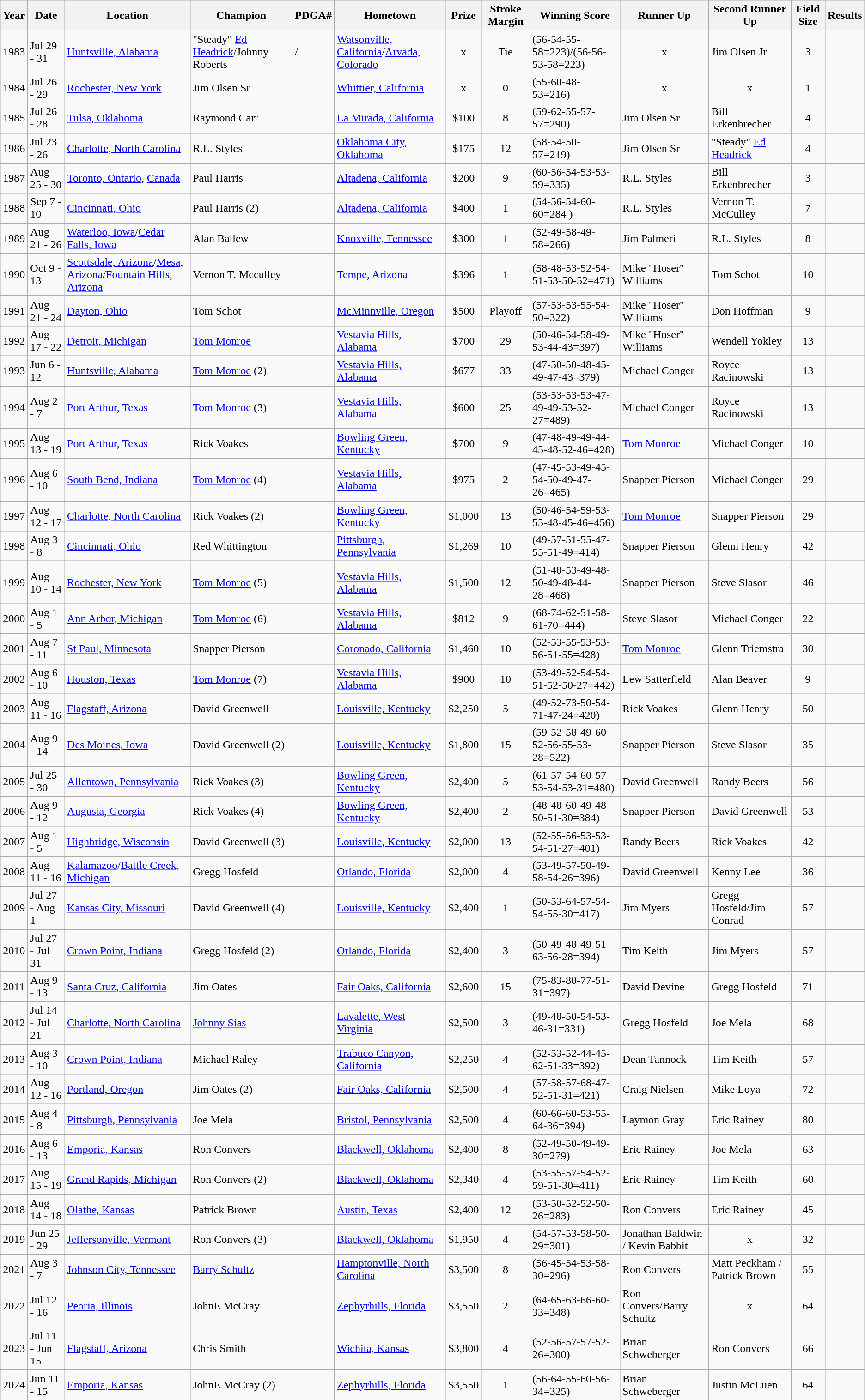<table class="wikitable">
<tr>
<th>Year</th>
<th>Date</th>
<th>Location</th>
<th>Champion</th>
<th>PDGA#</th>
<th>Hometown</th>
<th>Prize</th>
<th>Stroke Margin</th>
<th>Winning Score</th>
<th>Runner Up</th>
<th>Second Runner Up</th>
<th>Field Size</th>
<th>Results</th>
</tr>
<tr>
<td>1983</td>
<td>Jul 29 - 31</td>
<td><a href='#'>Huntsville, Alabama</a></td>
<td>"Steady" <a href='#'>Ed Headrick</a>/Johnny Roberts</td>
<td>/</td>
<td><a href='#'>Watsonville, California</a>/<a href='#'>Arvada, Colorado</a></td>
<td align="center">x</td>
<td align="center">Tie</td>
<td>(56-54-55-58=223)/(56-56-53-58=223)</td>
<td align="center">x</td>
<td>Jim Olsen Jr</td>
<td align="center">3</td>
<td></td>
</tr>
<tr>
<td>1984</td>
<td>Jul 26 - 29</td>
<td><a href='#'>Rochester, New York</a></td>
<td>Jim Olsen Sr</td>
<td></td>
<td><a href='#'>Whittier, California</a></td>
<td align="center">x</td>
<td align="center">0</td>
<td>(55-60-48-53=216)</td>
<td align="center">x</td>
<td align="center">x</td>
<td align="center">1</td>
<td></td>
</tr>
<tr>
<td>1985</td>
<td>Jul 26 - 28</td>
<td><a href='#'>Tulsa, Oklahoma</a></td>
<td>Raymond Carr</td>
<td></td>
<td><a href='#'>La Mirada, California</a></td>
<td align="center">$100</td>
<td align="center">8</td>
<td>(59-62-55-57-57=290)</td>
<td>Jim Olsen Sr</td>
<td>Bill Erkenbrecher</td>
<td align="center">4</td>
<td></td>
</tr>
<tr>
<td>1986</td>
<td>Jul 23 - 26</td>
<td><a href='#'>Charlotte, North Carolina</a></td>
<td>R.L. Styles</td>
<td></td>
<td><a href='#'>Oklahoma City, Oklahoma</a></td>
<td align="center">$175</td>
<td align="center">12</td>
<td>(58-54-50-57=219)</td>
<td>Jim Olsen Sr</td>
<td>"Steady" <a href='#'>Ed Headrick</a></td>
<td align="center">4</td>
<td></td>
</tr>
<tr>
<td>1987</td>
<td>Aug 25 - 30</td>
<td><a href='#'>Toronto, Ontario</a>, <a href='#'>Canada</a></td>
<td>Paul Harris</td>
<td></td>
<td><a href='#'>Altadena, California</a></td>
<td align="center">$200</td>
<td align="center">9</td>
<td>(60-56-54-53-53-59=335)</td>
<td>R.L. Styles</td>
<td>Bill Erkenbrecher</td>
<td align="center">3</td>
<td></td>
</tr>
<tr>
<td>1988</td>
<td>Sep 7 - 10</td>
<td><a href='#'>Cincinnati, Ohio</a></td>
<td>Paul Harris (2)</td>
<td></td>
<td><a href='#'>Altadena, California</a></td>
<td align="center">$400</td>
<td align="center">1</td>
<td>(54-56-54-60-60=284	)</td>
<td>R.L. Styles</td>
<td>Vernon T. McCulley</td>
<td align="center">7</td>
<td></td>
</tr>
<tr>
<td>1989</td>
<td>Aug 21 - 26</td>
<td><a href='#'>Waterloo, Iowa</a>/<a href='#'>Cedar Falls, Iowa</a></td>
<td>Alan Ballew</td>
<td></td>
<td><a href='#'>Knoxville, Tennessee</a></td>
<td align="center">$300</td>
<td align="center">1</td>
<td>(52-49-58-49-58=266)</td>
<td>Jim Palmeri</td>
<td>R.L. Styles</td>
<td align="center">8</td>
<td></td>
</tr>
<tr>
<td>1990</td>
<td>Oct 9 - 13</td>
<td><a href='#'>Scottsdale, Arizona</a>/<a href='#'>Mesa, Arizona</a>/<a href='#'>Fountain Hills, Arizona</a></td>
<td>Vernon T. Mcculley</td>
<td></td>
<td><a href='#'>Tempe, Arizona</a></td>
<td align="center">$396</td>
<td align="center">1</td>
<td>(58-48-53-52-54-51-53-50-52=471)</td>
<td>Mike "Hoser" Williams</td>
<td>Tom Schot</td>
<td align="center">10</td>
<td></td>
</tr>
<tr>
<td>1991</td>
<td>Aug 21 - 24</td>
<td><a href='#'>Dayton, Ohio</a></td>
<td>Tom Schot</td>
<td></td>
<td><a href='#'>McMinnville, Oregon</a></td>
<td align="center">$500</td>
<td align="center">Playoff</td>
<td>(57-53-53-55-54-50=322)</td>
<td>Mike "Hoser" Williams</td>
<td>Don Hoffman</td>
<td align="center">9</td>
<td></td>
</tr>
<tr>
<td>1992</td>
<td>Aug 17 - 22</td>
<td><a href='#'>Detroit, Michigan</a></td>
<td><a href='#'>Tom Monroe</a></td>
<td></td>
<td><a href='#'>Vestavia Hills, Alabama</a></td>
<td align="center">$700</td>
<td align="center">29</td>
<td>(50-46-54-58-49-53-44-43=397)</td>
<td>Mike "Hoser" Williams</td>
<td>Wendell Yokley</td>
<td align="center">13</td>
<td></td>
</tr>
<tr>
<td>1993</td>
<td>Jun 6 - 12</td>
<td><a href='#'>Huntsville, Alabama</a></td>
<td><a href='#'>Tom Monroe</a> (2)</td>
<td></td>
<td><a href='#'>Vestavia Hills, Alabama</a></td>
<td align="center">$677</td>
<td align="center">33</td>
<td>(47-50-50-48-45-49-47-43=379)</td>
<td>Michael Conger</td>
<td>Royce Racinowski</td>
<td align="center">13</td>
<td></td>
</tr>
<tr>
<td>1994</td>
<td>Aug 2 - 7</td>
<td><a href='#'>Port Arthur, Texas</a></td>
<td><a href='#'>Tom Monroe</a> (3)</td>
<td></td>
<td><a href='#'>Vestavia Hills, Alabama</a></td>
<td align="center">$600</td>
<td align="center">25</td>
<td>(53-53-53-53-47-49-49-53-52-27=489)</td>
<td>Michael Conger</td>
<td>Royce Racinowski</td>
<td align="center">13</td>
<td></td>
</tr>
<tr>
<td>1995</td>
<td>Aug 13 - 19</td>
<td><a href='#'>Port Arthur, Texas</a></td>
<td>Rick Voakes</td>
<td></td>
<td><a href='#'>Bowling Green, Kentucky</a></td>
<td align="center">$700</td>
<td align="center">9</td>
<td>(47-48-49-49-44-45-48-52-46=428)</td>
<td><a href='#'>Tom Monroe</a></td>
<td>Michael Conger</td>
<td align="center">10</td>
<td></td>
</tr>
<tr>
<td>1996</td>
<td>Aug 6 - 10</td>
<td><a href='#'>South Bend, Indiana</a></td>
<td><a href='#'>Tom Monroe</a> (4)</td>
<td></td>
<td><a href='#'>Vestavia Hills, Alabama</a></td>
<td align="center">$975</td>
<td align="center">2</td>
<td>(47-45-53-49-45-54-50-49-47-26=465)</td>
<td>Snapper Pierson</td>
<td>Michael Conger</td>
<td align="center">29</td>
<td></td>
</tr>
<tr>
<td>1997</td>
<td>Aug 12 - 17</td>
<td><a href='#'>Charlotte, North Carolina</a></td>
<td>Rick Voakes (2)</td>
<td></td>
<td><a href='#'>Bowling Green, Kentucky</a></td>
<td align="center">$1,000</td>
<td align="center">13</td>
<td>(50-46-54-59-53-55-48-45-46=456)</td>
<td><a href='#'>Tom Monroe</a></td>
<td>Snapper Pierson</td>
<td align="center">29</td>
<td></td>
</tr>
<tr>
<td>1998</td>
<td>Aug 3 - 8</td>
<td><a href='#'>Cincinnati, Ohio</a></td>
<td>Red Whittington</td>
<td></td>
<td><a href='#'>Pittsburgh, Pennsylvania</a></td>
<td align="center">$1,269</td>
<td align="center">10</td>
<td>(49-57-51-55-47-55-51-49=414)</td>
<td>Snapper Pierson</td>
<td>Glenn Henry</td>
<td align="center">42</td>
<td></td>
</tr>
<tr>
<td>1999</td>
<td>Aug 10 - 14</td>
<td><a href='#'>Rochester, New York</a></td>
<td><a href='#'>Tom Monroe</a> (5)</td>
<td></td>
<td><a href='#'>Vestavia Hills, Alabama</a></td>
<td align="center">$1,500</td>
<td align="center">12</td>
<td>(51-48-53-49-48-50-49-48-44-28=468)</td>
<td>Snapper Pierson</td>
<td>Steve Slasor</td>
<td align="center">46</td>
<td></td>
</tr>
<tr>
<td>2000</td>
<td>Aug 1 - 5</td>
<td><a href='#'>Ann Arbor, Michigan</a></td>
<td><a href='#'>Tom Monroe</a> (6)</td>
<td></td>
<td><a href='#'>Vestavia Hills, Alabama</a></td>
<td align="center">$812</td>
<td align="center">9</td>
<td>(68-74-62-51-58-61-70=444)</td>
<td>Steve Slasor</td>
<td>Michael Conger</td>
<td align="center">22</td>
<td></td>
</tr>
<tr>
<td>2001</td>
<td>Aug 7 - 11</td>
<td><a href='#'>St Paul, Minnesota</a></td>
<td>Snapper Pierson</td>
<td></td>
<td><a href='#'>Coronado, California</a></td>
<td align="center">$1,460</td>
<td align="center">10</td>
<td>(52-53-55-53-53-56-51-55=428)</td>
<td><a href='#'>Tom Monroe</a></td>
<td>Glenn Triemstra</td>
<td align="center">30</td>
<td></td>
</tr>
<tr>
<td>2002</td>
<td>Aug 6 - 10</td>
<td><a href='#'>Houston, Texas</a></td>
<td><a href='#'>Tom Monroe</a> (7)</td>
<td></td>
<td><a href='#'>Vestavia Hills, Alabama</a></td>
<td align="center">$900</td>
<td align="center">10</td>
<td>(53-49-52-54-54-51-52-50-27=442)</td>
<td>Lew Satterfield</td>
<td>Alan Beaver</td>
<td align="center">9</td>
<td></td>
</tr>
<tr>
<td>2003</td>
<td>Aug 11 - 16</td>
<td><a href='#'>Flagstaff, Arizona</a></td>
<td>David Greenwell</td>
<td></td>
<td><a href='#'>Louisville, Kentucky</a></td>
<td align="center">$2,250</td>
<td align="center">5</td>
<td>(49-52-73-50-54-71-47-24=420)</td>
<td>Rick Voakes</td>
<td>Glenn Henry</td>
<td align="center">50</td>
<td></td>
</tr>
<tr>
<td>2004</td>
<td>Aug 9 - 14</td>
<td><a href='#'>Des Moines, Iowa</a></td>
<td>David Greenwell (2)</td>
<td></td>
<td><a href='#'>Louisville, Kentucky</a></td>
<td align="center">$1,800</td>
<td align="center">15</td>
<td>(59-52-58-49-60-52-56-55-53-28=522)</td>
<td>Snapper Pierson</td>
<td>Steve Slasor</td>
<td align="center">35</td>
<td></td>
</tr>
<tr>
<td>2005</td>
<td>Jul 25 - 30</td>
<td><a href='#'>Allentown, Pennsylvania</a></td>
<td>Rick Voakes (3)</td>
<td></td>
<td><a href='#'>Bowling Green, Kentucky</a></td>
<td align="center">$2,400</td>
<td align="center">5</td>
<td>(61-57-54-60-57-53-54-53-31=480)</td>
<td>David Greenwell</td>
<td>Randy Beers</td>
<td align="center">56</td>
<td></td>
</tr>
<tr>
<td>2006</td>
<td>Aug 9 - 12</td>
<td><a href='#'>Augusta, Georgia</a></td>
<td>Rick Voakes (4)</td>
<td></td>
<td><a href='#'>Bowling Green, Kentucky</a></td>
<td align="center">$2,400</td>
<td align="center">2</td>
<td>(48-48-60-49-48-50-51-30=384)</td>
<td>Snapper Pierson</td>
<td>David Greenwell</td>
<td align="center">53</td>
<td></td>
</tr>
<tr>
<td>2007</td>
<td>Aug 1 - 5</td>
<td><a href='#'>Highbridge, Wisconsin</a></td>
<td>David Greenwell (3)</td>
<td></td>
<td><a href='#'>Louisville, Kentucky</a></td>
<td align="center">$2,000</td>
<td align="center">13</td>
<td>(52-55-56-53-53-54-51-27=401)</td>
<td>Randy Beers</td>
<td>Rick Voakes</td>
<td align="center">42</td>
<td></td>
</tr>
<tr>
<td>2008</td>
<td>Aug 11 - 16</td>
<td><a href='#'>Kalamazoo</a>/<a href='#'>Battle Creek, Michigan</a></td>
<td>Gregg Hosfeld</td>
<td></td>
<td><a href='#'>Orlando, Florida</a></td>
<td align="center">$2,000</td>
<td align="center">4</td>
<td>(53-49-57-50-49-58-54-26=396)</td>
<td>David Greenwell</td>
<td>Kenny Lee</td>
<td align="center">36</td>
<td></td>
</tr>
<tr>
<td>2009</td>
<td>Jul 27 - Aug 1</td>
<td><a href='#'>Kansas City, Missouri</a></td>
<td>David Greenwell (4)</td>
<td></td>
<td><a href='#'>Louisville, Kentucky</a></td>
<td align="center">$2,400</td>
<td align="center">1</td>
<td>(50-53-64-57-54-54-55-30=417)</td>
<td>Jim Myers</td>
<td>Gregg Hosfeld/Jim Conrad</td>
<td align="center">57</td>
<td></td>
</tr>
<tr>
<td>2010</td>
<td>Jul 27 - Jul 31</td>
<td><a href='#'>Crown Point, Indiana</a></td>
<td>Gregg Hosfeld (2)</td>
<td></td>
<td><a href='#'>Orlando, Florida</a></td>
<td align="center">$2,400</td>
<td align="center">3</td>
<td>(50-49-48-49-51-63-56-28=394)</td>
<td>Tim Keith</td>
<td>Jim Myers</td>
<td align="center">57</td>
<td></td>
</tr>
<tr>
<td>2011</td>
<td>Aug 9 - 13</td>
<td><a href='#'>Santa Cruz, California</a></td>
<td>Jim Oates</td>
<td></td>
<td><a href='#'>Fair Oaks, California</a></td>
<td align="center">$2,600</td>
<td align="center">15</td>
<td>(75-83-80-77-51-31=397)</td>
<td>David Devine</td>
<td>Gregg Hosfeld</td>
<td align="center">71</td>
<td></td>
</tr>
<tr>
<td>2012</td>
<td>Jul 14 - Jul 21</td>
<td><a href='#'>Charlotte, North Carolina</a></td>
<td><a href='#'>Johnny Sias</a></td>
<td></td>
<td><a href='#'>Lavalette, West Virginia</a></td>
<td align="center">$2,500</td>
<td align="center">3</td>
<td>(49-48-50-54-53-46-31=331)</td>
<td>Gregg Hosfeld</td>
<td>Joe Mela</td>
<td align="center">68</td>
<td></td>
</tr>
<tr>
<td>2013</td>
<td>Aug 3 - 10</td>
<td><a href='#'>Crown Point, Indiana</a></td>
<td>Michael Raley</td>
<td></td>
<td><a href='#'>Trabuco Canyon, California</a></td>
<td align="center">$2,250</td>
<td align="center">4</td>
<td>(52-53-52-44-45-62-51-33=392)</td>
<td>Dean Tannock</td>
<td>Tim Keith</td>
<td align="center">57</td>
<td></td>
</tr>
<tr>
<td>2014</td>
<td>Aug 12 - 16</td>
<td><a href='#'>Portland, Oregon</a></td>
<td>Jim Oates (2)</td>
<td></td>
<td><a href='#'>Fair Oaks, California</a></td>
<td align="center">$2,500</td>
<td align="center">4</td>
<td>(57-58-57-68-47-52-51-31=421)</td>
<td>Craig Nielsen</td>
<td>Mike Loya</td>
<td align="center">72</td>
<td></td>
</tr>
<tr>
<td>2015</td>
<td>Aug 4 - 8</td>
<td><a href='#'>Pittsburgh, Pennsylvania</a></td>
<td>Joe Mela</td>
<td></td>
<td><a href='#'>Bristol, Pennsylvania</a></td>
<td align="center">$2,500</td>
<td align="center">4</td>
<td>(60-66-60-53-55-64-36=394)</td>
<td>Laymon Gray</td>
<td>Eric Rainey</td>
<td align="center">80</td>
<td></td>
</tr>
<tr>
<td>2016</td>
<td>Aug 6 - 13</td>
<td><a href='#'>Emporia, Kansas</a></td>
<td>Ron Convers</td>
<td></td>
<td><a href='#'>Blackwell, Oklahoma</a></td>
<td align="center">$2,400</td>
<td align="center">8</td>
<td>(52-49-50-49-49-30=279)</td>
<td>Eric Rainey</td>
<td>Joe Mela</td>
<td align="center">63</td>
<td></td>
</tr>
<tr>
<td>2017</td>
<td>Aug 15 - 19</td>
<td><a href='#'>Grand Rapids, Michigan</a></td>
<td>Ron Convers (2)</td>
<td></td>
<td><a href='#'>Blackwell, Oklahoma</a></td>
<td align="center">$2,340</td>
<td align="center">4</td>
<td>(53-55-57-54-52-59-51-30=411)</td>
<td>Eric Rainey</td>
<td>Tim Keith</td>
<td align="center">60</td>
<td></td>
</tr>
<tr>
<td>2018</td>
<td>Aug 14 - 18</td>
<td><a href='#'>Olathe, Kansas</a></td>
<td>Patrick Brown</td>
<td></td>
<td><a href='#'>Austin, Texas</a></td>
<td align="center">$2,400</td>
<td align="center">12</td>
<td>(53-50-52-52-50-26=283)</td>
<td>Ron Convers</td>
<td>Eric Rainey</td>
<td align="center">45</td>
<td></td>
</tr>
<tr>
<td>2019</td>
<td>Jun 25 - 29</td>
<td><a href='#'>Jeffersonville, Vermont</a></td>
<td>Ron Convers (3)</td>
<td></td>
<td><a href='#'>Blackwell, Oklahoma</a></td>
<td align="center">$1,950</td>
<td align="center">4</td>
<td>(54-57-53-58-50-29=301)</td>
<td>Jonathan Baldwin / Kevin Babbit</td>
<td align="center">x</td>
<td align="center">32</td>
<td></td>
</tr>
<tr>
<td>2021</td>
<td>Aug 3 - 7</td>
<td><a href='#'>Johnson City, Tennessee</a></td>
<td><a href='#'>Barry Schultz </a></td>
<td></td>
<td><a href='#'>Hamptonville, North Carolina</a></td>
<td align="center">$3,500</td>
<td align="center">8</td>
<td>(56-45-54-53-58-30=296)</td>
<td>Ron Convers</td>
<td>Matt Peckham / Patrick Brown</td>
<td align="center">55</td>
<td></td>
</tr>
<tr>
<td>2022</td>
<td>Jul 12 - 16</td>
<td><a href='#'>Peoria, Illinois</a></td>
<td>JohnE McCray</td>
<td></td>
<td><a href='#'>Zephyrhills, Florida</a></td>
<td align="center">$3,550</td>
<td align="center">2</td>
<td>(64-65-63-66-60-33=348)</td>
<td>Ron Convers/Barry Schultz</td>
<td align="center">x</td>
<td align="center">64</td>
<td></td>
</tr>
<tr>
<td>2023</td>
<td>Jul 11 - Jun 15</td>
<td><a href='#'>Flagstaff, Arizona</a></td>
<td>Chris Smith</td>
<td></td>
<td><a href='#'>Wichita, Kansas</a></td>
<td align="center">$3,800</td>
<td align="center">4</td>
<td>(52-56-57-57-52-26=300)</td>
<td>Brian Schweberger</td>
<td>Ron Convers</td>
<td align="center">66</td>
<td></td>
</tr>
<tr>
<td>2024</td>
<td>Jun 11 - 15</td>
<td><a href='#'>Emporia, Kansas</a></td>
<td>JohnE McCray (2)</td>
<td></td>
<td><a href='#'>Zephyrhills, Florida</a></td>
<td align="center">$3,550</td>
<td align="center">1</td>
<td>(56-64-55-60-56-34=325)</td>
<td>Brian Schweberger</td>
<td>Justin McLuen</td>
<td align="center">64</td>
<td></td>
</tr>
</table>
